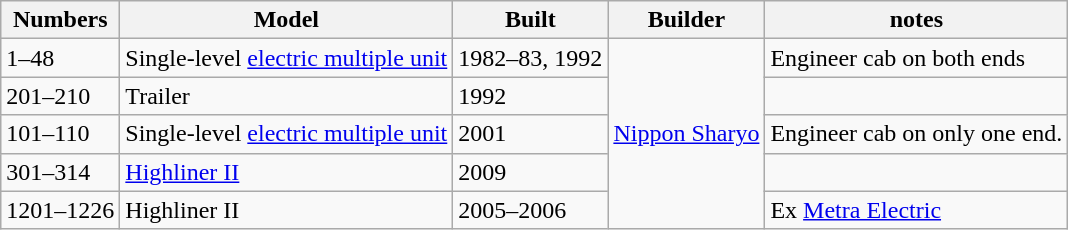<table class="wikitable">
<tr>
<th>Numbers</th>
<th>Model</th>
<th>Built</th>
<th>Builder</th>
<th>notes</th>
</tr>
<tr>
<td>1–48</td>
<td>Single-level <a href='#'>electric multiple unit</a></td>
<td>1982–83, 1992</td>
<td rowspan="5"><a href='#'>Nippon Sharyo</a></td>
<td>Engineer cab on both ends</td>
</tr>
<tr>
<td>201–210</td>
<td>Trailer</td>
<td>1992</td>
<td></td>
</tr>
<tr>
<td>101–110</td>
<td>Single-level <a href='#'>electric multiple unit</a></td>
<td>2001</td>
<td>Engineer cab on only one end.</td>
</tr>
<tr>
<td>301–314</td>
<td><a href='#'>Highliner II</a></td>
<td>2009</td>
<td></td>
</tr>
<tr>
<td>1201–1226</td>
<td>Highliner II</td>
<td>2005–2006</td>
<td>Ex <a href='#'>Metra Electric</a></td>
</tr>
</table>
